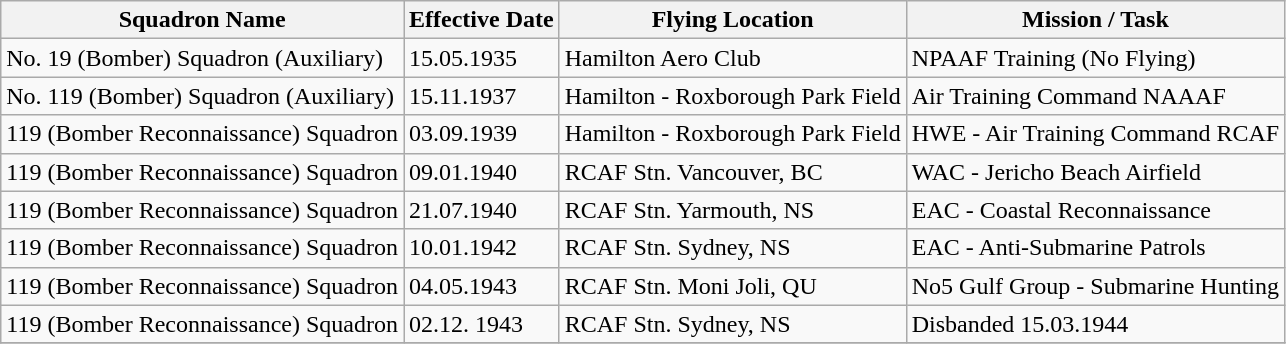<table class="wikitable">
<tr>
<th>Squadron Name</th>
<th>Effective Date</th>
<th>Flying Location</th>
<th>Mission / Task</th>
</tr>
<tr>
<td>No. 19 (Bomber) Squadron (Auxiliary)</td>
<td>15.05.1935</td>
<td>Hamilton Aero Club</td>
<td>NPAAF Training (No Flying)</td>
</tr>
<tr>
<td>No. 119 (Bomber) Squadron (Auxiliary)</td>
<td>15.11.1937</td>
<td>Hamilton - Roxborough Park Field </td>
<td>Air Training Command NAAAF</td>
</tr>
<tr>
<td>119 (Bomber Reconnaissance) Squadron</td>
<td>03.09.1939</td>
<td>Hamilton - Roxborough Park Field</td>
<td>HWE - Air Training Command RCAF</td>
</tr>
<tr>
<td>119 (Bomber Reconnaissance) Squadron</td>
<td>09.01.1940</td>
<td>RCAF Stn. Vancouver, BC</td>
<td>WAC - Jericho Beach Airfield</td>
</tr>
<tr>
<td>119 (Bomber Reconnaissance) Squadron</td>
<td>21.07.1940</td>
<td>RCAF Stn. Yarmouth, NS</td>
<td>EAC - Coastal Reconnaissance</td>
</tr>
<tr>
<td>119 (Bomber Reconnaissance) Squadron</td>
<td>10.01.1942</td>
<td>RCAF Stn. Sydney, NS</td>
<td>EAC - Anti-Submarine Patrols</td>
</tr>
<tr>
<td>119 (Bomber Reconnaissance) Squadron</td>
<td>04.05.1943</td>
<td>RCAF Stn. Moni Joli, QU</td>
<td>No5 Gulf Group - Submarine Hunting</td>
</tr>
<tr>
<td>119 (Bomber Reconnaissance) Squadron</td>
<td>02.12. 1943</td>
<td>RCAF Stn. Sydney, NS</td>
<td>Disbanded 15.03.1944</td>
</tr>
<tr>
</tr>
</table>
